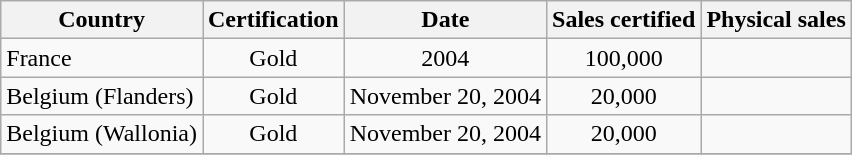<table class="wikitable sortable">
<tr>
<th bgcolor="#ebf5ff">Country</th>
<th bgcolor="#ebf5ff">Certification</th>
<th bgcolor="#ebf5ff">Date</th>
<th bgcolor="#ebf5ff">Sales certified</th>
<th bgcolor="#ebf5ff">Physical sales</th>
</tr>
<tr>
<td>France</td>
<td align="center">Gold</td>
<td align="center">2004</td>
<td align="center">100,000</td>
<td align="center"></td>
</tr>
<tr>
<td>Belgium (Flanders)</td>
<td align="center">Gold</td>
<td align="center">November 20, 2004</td>
<td align="center">20,000</td>
<td align="center"></td>
</tr>
<tr>
<td>Belgium (Wallonia)</td>
<td align="center">Gold</td>
<td align="center">November 20, 2004</td>
<td align="center">20,000</td>
<td align="center"></td>
</tr>
<tr>
</tr>
</table>
